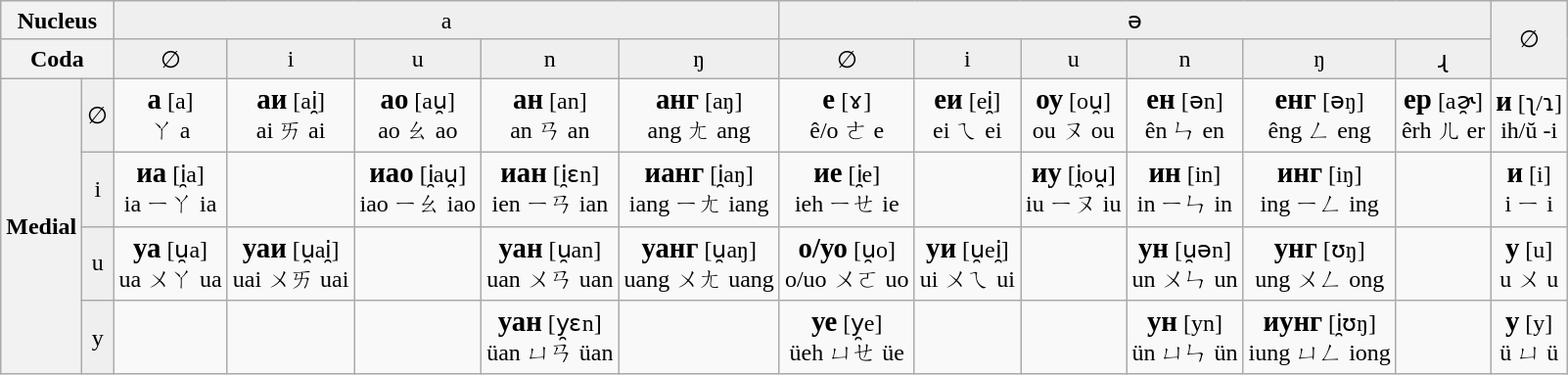<table class=wikitable style="text-align:center;">
<tr bgcolor=#efefef>
<th colspan=2>Nucleus</th>
<td colspan=5>a</td>
<td colspan=6>ə</td>
<td rowspan=2>∅</td>
</tr>
<tr bgcolor=#efefef>
<th colspan=2>Coda</th>
<td>∅</td>
<td>i</td>
<td>u</td>
<td>n</td>
<td>ŋ</td>
<td>∅</td>
<td>i</td>
<td>u</td>
<td>n</td>
<td>ŋ</td>
<td>ɻ</td>
</tr>
<tr>
<th rowspan=4>Medial</th>
<td bgcolor=#efefef>∅</td>
<td><strong><big>a</big></strong> [a]<br>ㄚ a</td>
<td><strong><big>аи</big></strong> [ai̯]<br>ai ㄞ ai</td>
<td><strong><big>ao</big></strong> [au̯]<br>ao ㄠ ao</td>
<td><strong><big>ан</big></strong> [an]<br>an ㄢ an</td>
<td><strong><big>анг</big></strong> [aŋ]<br>ang ㄤ ang</td>
<td><strong><big>е</big></strong> [ɤ]<br>ê/o ㄜ e</td>
<td><strong><big>еи</big></strong> [ei̯]<br>ei ㄟ ei</td>
<td><strong><big>оу</big></strong> [ou̯]<br>ou ㄡ ou</td>
<td><strong><big>ен</big></strong> [ən]<br>ên ㄣ en</td>
<td><strong><big>енг</big></strong> [əŋ]<br>êng ㄥ eng</td>
<td><strong><big>ер</big></strong> [aɚ̯]<br>êrh ㄦ er</td>
<td><strong><big>и</big></strong> [ʅ/ɿ]<br>ih/ŭ  -i</td>
</tr>
<tr>
<td bgcolor=#efefef>i</td>
<td><strong><big>иа</big></strong> [i̯a]<br>ia ㄧㄚ ia</td>
<td></td>
<td><strong><big>иао</big></strong> [i̯au̯]<br>iao ㄧㄠ iao</td>
<td><strong><big>иан</big></strong> [i̯ɛn]<br>ien ㄧㄢ ian</td>
<td><strong><big>ианг</big></strong> [i̯aŋ]<br>iang ㄧㄤ iang</td>
<td><strong><big>ие</big></strong> [i̯e]<br>ieh ㄧㄝ ie</td>
<td></td>
<td><strong><big>иу</big></strong> [i̯ou̯]<br>iu ㄧㄡ iu</td>
<td><strong><big>ин</big></strong> [in]<br>in ㄧㄣ in</td>
<td><strong><big>инг</big></strong> [iŋ]<br>ing ㄧㄥ ing</td>
<td></td>
<td><strong><big>и</big></strong> [i]<br>i ㄧ i</td>
</tr>
<tr>
<td bgcolor=#efefef>u</td>
<td><strong><big>уа</big></strong> [u̯a]<br>ua ㄨㄚ ua</td>
<td><strong><big>уаи</big></strong> [u̯ai̯]<br>uai ㄨㄞ uai</td>
<td></td>
<td><strong><big>уан</big></strong> [u̯an]<br>uan ㄨㄢ uan</td>
<td><strong><big>уанг</big></strong> [u̯aŋ]<br>uang ㄨㄤ uang</td>
<td><strong><big>о/уо</big></strong> [u̯o]<br>o/uo ㄨㄛ uo</td>
<td><strong><big>уи</big></strong> [u̯ei̯]<br>ui ㄨㄟ ui</td>
<td></td>
<td><strong><big>ун</big></strong> [u̯ən]<br>un ㄨㄣ un</td>
<td><strong><big>унг</big></strong> [ʊŋ]<br>ung ㄨㄥ ong</td>
<td></td>
<td><strong><big>у</big></strong> [u]<br>u ㄨ u</td>
</tr>
<tr>
<td bgcolor=#efefef>y</td>
<td></td>
<td></td>
<td></td>
<td><strong><big>уан</big></strong> [y̯ɛn]<br>üan ㄩㄢ üan</td>
<td></td>
<td><strong><big>уе</big></strong> [y̯e]<br>üeh ㄩㄝ üe</td>
<td></td>
<td></td>
<td><strong><big>ун</big></strong> [yn]<br>ün ㄩㄣ ün</td>
<td><strong><big>иунг</big></strong> [i̯ʊŋ]<br>iung ㄩㄥ iong</td>
<td></td>
<td><strong><big>у</big></strong> [y]<br>ü ㄩ ü</td>
</tr>
</table>
